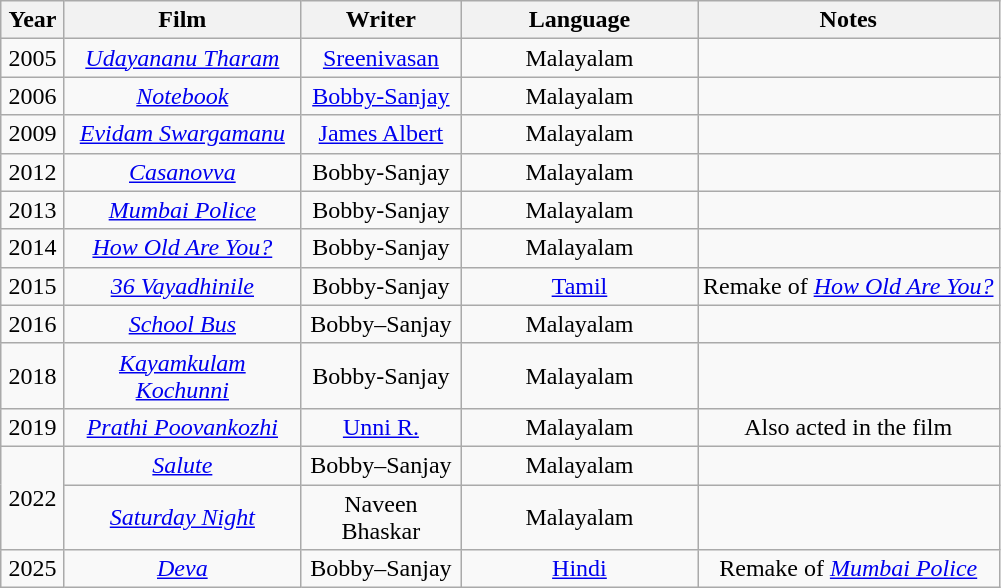<table class="wikitable" style="text-align:center;">
<tr ">
<th width=35>Year</th>
<th width=150>Film</th>
<th width=100>Writer</th>
<th width=150>Language</th>
<th>Notes</th>
</tr>
<tr>
<td>2005</td>
<td><em><a href='#'>Udayananu Tharam</a></em></td>
<td><a href='#'>Sreenivasan</a></td>
<td>Malayalam</td>
<td></td>
</tr>
<tr>
<td>2006</td>
<td><em><a href='#'>Notebook</a></em></td>
<td><a href='#'>Bobby-Sanjay</a></td>
<td>Malayalam</td>
<td></td>
</tr>
<tr>
<td>2009</td>
<td><em><a href='#'>Evidam Swargamanu</a></em></td>
<td><a href='#'>James Albert</a></td>
<td>Malayalam</td>
<td></td>
</tr>
<tr>
<td>2012</td>
<td><em><a href='#'>Casanovva</a></em></td>
<td>Bobby-Sanjay</td>
<td>Malayalam</td>
<td></td>
</tr>
<tr>
<td>2013</td>
<td><em><a href='#'>Mumbai Police</a></em></td>
<td>Bobby-Sanjay</td>
<td>Malayalam</td>
<td></td>
</tr>
<tr>
<td>2014</td>
<td><em><a href='#'>How Old Are You?</a></em></td>
<td>Bobby-Sanjay</td>
<td>Malayalam</td>
<td></td>
</tr>
<tr>
<td>2015</td>
<td><em><a href='#'>36 Vayadhinile</a></em></td>
<td>Bobby-Sanjay</td>
<td><a href='#'>Tamil</a></td>
<td>Remake of <em><a href='#'>How Old Are You?</a></em></td>
</tr>
<tr>
<td>2016</td>
<td><em><a href='#'>School Bus</a></em></td>
<td>Bobby–Sanjay</td>
<td>Malayalam</td>
<td></td>
</tr>
<tr>
<td>2018</td>
<td><em><a href='#'>Kayamkulam Kochunni</a></em></td>
<td>Bobby-Sanjay</td>
<td>Malayalam</td>
<td></td>
</tr>
<tr>
<td>2019</td>
<td><em><a href='#'>Prathi Poovankozhi</a></em></td>
<td><a href='#'>Unni R.</a></td>
<td>Malayalam</td>
<td>Also acted in the film</td>
</tr>
<tr>
<td rowspan=2>2022</td>
<td><em><a href='#'>Salute</a></em></td>
<td>Bobby–Sanjay</td>
<td>Malayalam</td>
<td></td>
</tr>
<tr>
<td><em><a href='#'>Saturday Night</a></em></td>
<td>Naveen Bhaskar</td>
<td>Malayalam</td>
<td></td>
</tr>
<tr>
<td>2025</td>
<td><em><a href='#'>Deva</a></em></td>
<td>Bobby–Sanjay</td>
<td><a href='#'>Hindi</a></td>
<td>Remake of <em><a href='#'>Mumbai Police</a></em></td>
</tr>
</table>
